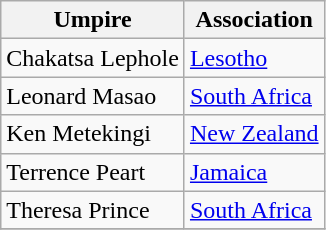<table class="wikitable collapsible">
<tr>
<th>Umpire</th>
<th>Association</th>
</tr>
<tr>
<td>Chakatsa Lephole</td>
<td><a href='#'>Lesotho</a></td>
</tr>
<tr>
<td>Leonard Masao</td>
<td><a href='#'>South Africa</a></td>
</tr>
<tr>
<td>Ken Metekingi</td>
<td><a href='#'>New Zealand</a></td>
</tr>
<tr>
<td>Terrence Peart</td>
<td><a href='#'>Jamaica</a></td>
</tr>
<tr>
<td>Theresa Prince</td>
<td><a href='#'>South Africa</a></td>
</tr>
<tr>
</tr>
</table>
